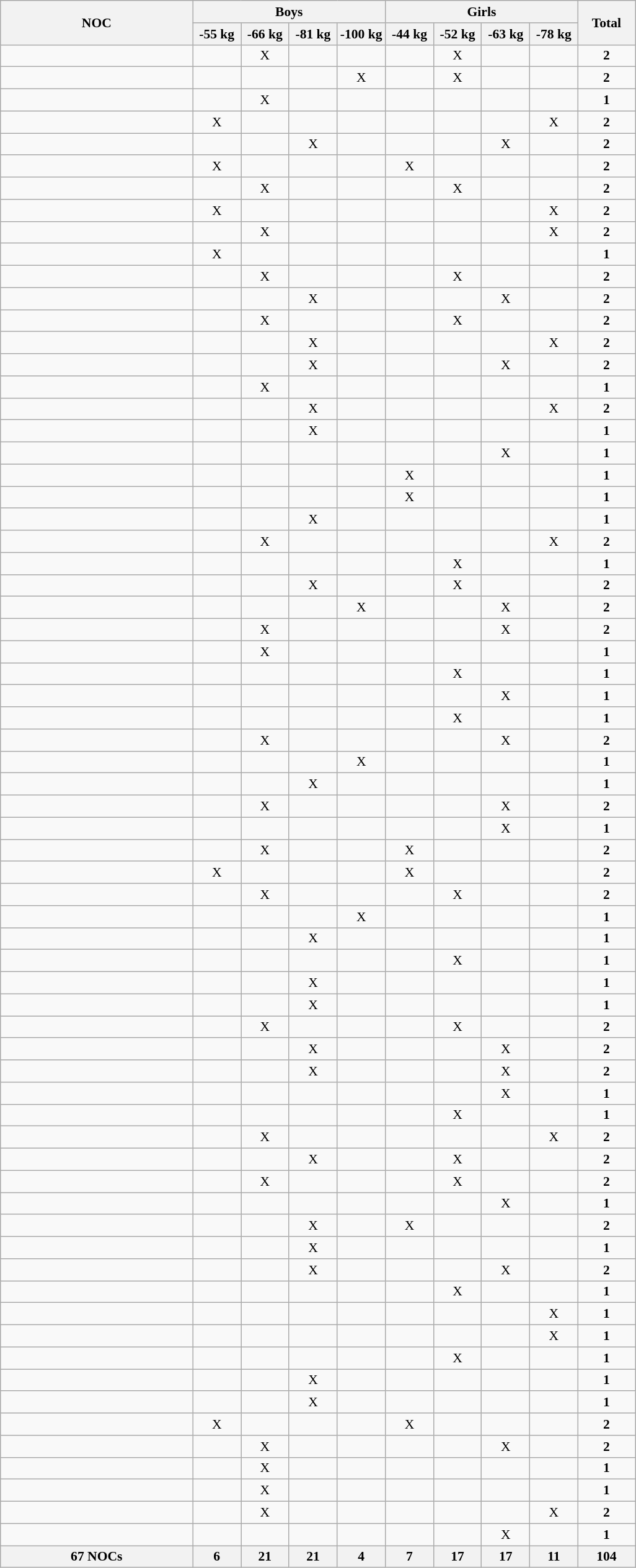<table class="wikitable" style="text-align:center; font-size:90%">
<tr>
<th rowspan="2" width=200 align="left">NOC</th>
<th colspan="4">Boys</th>
<th colspan="4">Girls</th>
<th width=55 rowspan="2">Total</th>
</tr>
<tr>
<th width=45>-55 kg</th>
<th width=45>-66 kg</th>
<th width=45>-81 kg</th>
<th width=45>-100 kg</th>
<th width=45>-44 kg</th>
<th width=45>-52 kg</th>
<th width=45>-63 kg</th>
<th width=45>-78 kg</th>
</tr>
<tr>
<td align="left"></td>
<td></td>
<td>X</td>
<td></td>
<td></td>
<td></td>
<td>X</td>
<td></td>
<td></td>
<td><strong>2</strong></td>
</tr>
<tr>
<td align="left"></td>
<td></td>
<td></td>
<td></td>
<td>X</td>
<td></td>
<td>X</td>
<td></td>
<td></td>
<td><strong>2</strong></td>
</tr>
<tr>
<td align="left"></td>
<td></td>
<td>X</td>
<td></td>
<td></td>
<td></td>
<td></td>
<td></td>
<td></td>
<td><strong>1</strong></td>
</tr>
<tr>
<td align="left"></td>
<td>X</td>
<td></td>
<td></td>
<td></td>
<td></td>
<td></td>
<td></td>
<td>X</td>
<td><strong>2</strong></td>
</tr>
<tr>
<td align="left"></td>
<td></td>
<td></td>
<td>X</td>
<td></td>
<td></td>
<td></td>
<td>X</td>
<td></td>
<td><strong>2</strong></td>
</tr>
<tr>
<td align="left"></td>
<td>X</td>
<td></td>
<td></td>
<td></td>
<td>X</td>
<td></td>
<td></td>
<td></td>
<td><strong>2</strong></td>
</tr>
<tr>
<td align="left"></td>
<td></td>
<td>X</td>
<td></td>
<td></td>
<td></td>
<td>X</td>
<td></td>
<td></td>
<td><strong>2</strong></td>
</tr>
<tr>
<td align="left"></td>
<td>X</td>
<td></td>
<td></td>
<td></td>
<td></td>
<td></td>
<td></td>
<td>X</td>
<td><strong>2</strong></td>
</tr>
<tr>
<td align="left"></td>
<td></td>
<td>X</td>
<td></td>
<td></td>
<td></td>
<td></td>
<td></td>
<td>X</td>
<td><strong>2</strong></td>
</tr>
<tr>
<td align="left"></td>
<td>X</td>
<td></td>
<td></td>
<td></td>
<td></td>
<td></td>
<td></td>
<td></td>
<td><strong>1</strong></td>
</tr>
<tr>
<td align="left"></td>
<td></td>
<td>X</td>
<td></td>
<td></td>
<td></td>
<td>X</td>
<td></td>
<td></td>
<td><strong>2</strong></td>
</tr>
<tr>
<td align="left"></td>
<td></td>
<td></td>
<td>X</td>
<td></td>
<td></td>
<td></td>
<td>X</td>
<td></td>
<td><strong>2</strong></td>
</tr>
<tr>
<td align="left"></td>
<td></td>
<td>X</td>
<td></td>
<td></td>
<td></td>
<td>X</td>
<td></td>
<td></td>
<td><strong>2</strong></td>
</tr>
<tr>
<td align="left"></td>
<td></td>
<td></td>
<td>X</td>
<td></td>
<td></td>
<td></td>
<td></td>
<td>X</td>
<td><strong>2</strong></td>
</tr>
<tr>
<td align="left"></td>
<td></td>
<td></td>
<td>X</td>
<td></td>
<td></td>
<td></td>
<td>X</td>
<td></td>
<td><strong>2</strong></td>
</tr>
<tr>
<td align="left"></td>
<td></td>
<td>X</td>
<td></td>
<td></td>
<td></td>
<td></td>
<td></td>
<td></td>
<td><strong>1</strong></td>
</tr>
<tr>
<td align="left"></td>
<td></td>
<td></td>
<td>X</td>
<td></td>
<td></td>
<td></td>
<td></td>
<td>X</td>
<td><strong>2</strong></td>
</tr>
<tr>
<td align="left"></td>
<td></td>
<td></td>
<td>X</td>
<td></td>
<td></td>
<td></td>
<td></td>
<td></td>
<td><strong>1</strong></td>
</tr>
<tr>
<td align="left"></td>
<td></td>
<td></td>
<td></td>
<td></td>
<td></td>
<td></td>
<td>X</td>
<td></td>
<td><strong>1</strong></td>
</tr>
<tr>
<td align="left"></td>
<td></td>
<td></td>
<td></td>
<td></td>
<td>X</td>
<td></td>
<td></td>
<td></td>
<td><strong>1</strong></td>
</tr>
<tr>
<td align="left"></td>
<td></td>
<td></td>
<td></td>
<td></td>
<td>X</td>
<td></td>
<td></td>
<td></td>
<td><strong>1</strong></td>
</tr>
<tr>
<td align="left"></td>
<td></td>
<td></td>
<td>X</td>
<td></td>
<td></td>
<td></td>
<td></td>
<td></td>
<td><strong>1</strong></td>
</tr>
<tr>
<td align="left"></td>
<td></td>
<td>X</td>
<td></td>
<td></td>
<td></td>
<td></td>
<td></td>
<td>X</td>
<td><strong>2</strong></td>
</tr>
<tr>
<td align="left"></td>
<td></td>
<td></td>
<td></td>
<td></td>
<td></td>
<td>X</td>
<td></td>
<td></td>
<td><strong>1</strong></td>
</tr>
<tr>
<td align="left"></td>
<td></td>
<td></td>
<td>X</td>
<td></td>
<td></td>
<td>X</td>
<td></td>
<td></td>
<td><strong>2</strong></td>
</tr>
<tr>
<td align="left"></td>
<td></td>
<td></td>
<td></td>
<td>X</td>
<td></td>
<td></td>
<td>X</td>
<td></td>
<td><strong>2</strong></td>
</tr>
<tr>
<td align="left"></td>
<td></td>
<td>X</td>
<td></td>
<td></td>
<td></td>
<td></td>
<td>X</td>
<td></td>
<td><strong>2</strong></td>
</tr>
<tr>
<td align="left"></td>
<td></td>
<td>X</td>
<td></td>
<td></td>
<td></td>
<td></td>
<td></td>
<td></td>
<td><strong>1</strong></td>
</tr>
<tr>
<td align="left"></td>
<td></td>
<td></td>
<td></td>
<td></td>
<td></td>
<td>X</td>
<td></td>
<td></td>
<td><strong>1</strong></td>
</tr>
<tr>
<td align="left"></td>
<td></td>
<td></td>
<td></td>
<td></td>
<td></td>
<td></td>
<td>X</td>
<td></td>
<td><strong>1</strong></td>
</tr>
<tr>
<td align="left"></td>
<td></td>
<td></td>
<td></td>
<td></td>
<td></td>
<td>X</td>
<td></td>
<td></td>
<td><strong>1</strong></td>
</tr>
<tr>
<td align="left"></td>
<td></td>
<td>X</td>
<td></td>
<td></td>
<td></td>
<td></td>
<td>X</td>
<td></td>
<td><strong>2</strong></td>
</tr>
<tr>
<td align="left"></td>
<td></td>
<td></td>
<td></td>
<td>X</td>
<td></td>
<td></td>
<td></td>
<td></td>
<td><strong>1</strong></td>
</tr>
<tr>
<td align="left"></td>
<td></td>
<td></td>
<td>X</td>
<td></td>
<td></td>
<td></td>
<td></td>
<td></td>
<td><strong>1</strong></td>
</tr>
<tr>
<td align="left"></td>
<td></td>
<td>X</td>
<td></td>
<td></td>
<td></td>
<td></td>
<td>X</td>
<td></td>
<td><strong>2</strong></td>
</tr>
<tr>
<td align="left"></td>
<td></td>
<td></td>
<td></td>
<td></td>
<td></td>
<td></td>
<td>X</td>
<td></td>
<td><strong>1</strong></td>
</tr>
<tr>
<td align="left"></td>
<td></td>
<td>X</td>
<td></td>
<td></td>
<td>X</td>
<td></td>
<td></td>
<td></td>
<td><strong>2</strong></td>
</tr>
<tr>
<td align="left"></td>
<td>X</td>
<td></td>
<td></td>
<td></td>
<td>X</td>
<td></td>
<td></td>
<td></td>
<td><strong>2</strong></td>
</tr>
<tr>
<td align="left"></td>
<td></td>
<td>X</td>
<td></td>
<td></td>
<td></td>
<td>X</td>
<td></td>
<td></td>
<td><strong>2</strong></td>
</tr>
<tr>
<td align="left"></td>
<td></td>
<td></td>
<td></td>
<td>X</td>
<td></td>
<td></td>
<td></td>
<td></td>
<td><strong>1</strong></td>
</tr>
<tr>
<td align="left"></td>
<td></td>
<td></td>
<td>X</td>
<td></td>
<td></td>
<td></td>
<td></td>
<td></td>
<td><strong>1</strong></td>
</tr>
<tr>
<td align="left"></td>
<td></td>
<td></td>
<td></td>
<td></td>
<td></td>
<td>X</td>
<td></td>
<td></td>
<td><strong>1</strong></td>
</tr>
<tr>
<td align="left"></td>
<td></td>
<td></td>
<td>X</td>
<td></td>
<td></td>
<td></td>
<td></td>
<td></td>
<td><strong>1</strong></td>
</tr>
<tr>
<td align="left"></td>
<td></td>
<td></td>
<td>X</td>
<td></td>
<td></td>
<td></td>
<td></td>
<td></td>
<td><strong>1</strong></td>
</tr>
<tr>
<td align="left"></td>
<td></td>
<td>X</td>
<td></td>
<td></td>
<td></td>
<td>X</td>
<td></td>
<td></td>
<td><strong>2</strong></td>
</tr>
<tr>
<td align="left"></td>
<td></td>
<td></td>
<td>X</td>
<td></td>
<td></td>
<td></td>
<td>X</td>
<td></td>
<td><strong>2</strong></td>
</tr>
<tr>
<td align="left"></td>
<td></td>
<td></td>
<td>X</td>
<td></td>
<td></td>
<td></td>
<td>X</td>
<td></td>
<td><strong>2</strong></td>
</tr>
<tr>
<td align="left"></td>
<td></td>
<td></td>
<td></td>
<td></td>
<td></td>
<td></td>
<td>X</td>
<td></td>
<td><strong>1</strong></td>
</tr>
<tr>
<td align="left"></td>
<td></td>
<td></td>
<td></td>
<td></td>
<td></td>
<td>X</td>
<td></td>
<td></td>
<td><strong>1</strong></td>
</tr>
<tr>
<td align="left"></td>
<td></td>
<td>X</td>
<td></td>
<td></td>
<td></td>
<td></td>
<td></td>
<td>X</td>
<td><strong>2</strong></td>
</tr>
<tr>
<td align="left"></td>
<td></td>
<td></td>
<td>X</td>
<td></td>
<td></td>
<td>X</td>
<td></td>
<td></td>
<td><strong>2</strong></td>
</tr>
<tr>
<td align="left"></td>
<td></td>
<td>X</td>
<td></td>
<td></td>
<td></td>
<td>X</td>
<td></td>
<td></td>
<td><strong>2</strong></td>
</tr>
<tr>
<td align="left"></td>
<td></td>
<td></td>
<td></td>
<td></td>
<td></td>
<td></td>
<td>X</td>
<td></td>
<td><strong>1</strong></td>
</tr>
<tr>
<td align="left"></td>
<td></td>
<td></td>
<td>X</td>
<td></td>
<td>X</td>
<td></td>
<td></td>
<td></td>
<td><strong>2</strong></td>
</tr>
<tr>
<td align="left"></td>
<td></td>
<td></td>
<td>X</td>
<td></td>
<td></td>
<td></td>
<td></td>
<td></td>
<td><strong>1</strong></td>
</tr>
<tr>
<td align="left"></td>
<td></td>
<td></td>
<td>X</td>
<td></td>
<td></td>
<td></td>
<td>X</td>
<td></td>
<td><strong>2</strong></td>
</tr>
<tr>
<td align="left"></td>
<td></td>
<td></td>
<td></td>
<td></td>
<td></td>
<td>X</td>
<td></td>
<td></td>
<td><strong>1</strong></td>
</tr>
<tr>
<td align="left"></td>
<td></td>
<td></td>
<td></td>
<td></td>
<td></td>
<td></td>
<td></td>
<td>X</td>
<td><strong>1</strong></td>
</tr>
<tr>
<td align="left"></td>
<td></td>
<td></td>
<td></td>
<td></td>
<td></td>
<td></td>
<td></td>
<td>X</td>
<td><strong>1</strong></td>
</tr>
<tr>
<td align="left"></td>
<td></td>
<td></td>
<td></td>
<td></td>
<td></td>
<td>X</td>
<td></td>
<td></td>
<td><strong>1</strong></td>
</tr>
<tr>
<td align="left"></td>
<td></td>
<td></td>
<td>X</td>
<td></td>
<td></td>
<td></td>
<td></td>
<td></td>
<td><strong>1</strong></td>
</tr>
<tr>
<td align="left"></td>
<td></td>
<td></td>
<td>X</td>
<td></td>
<td></td>
<td></td>
<td></td>
<td></td>
<td><strong>1</strong></td>
</tr>
<tr>
<td align="left"></td>
<td>X</td>
<td></td>
<td></td>
<td></td>
<td>X</td>
<td></td>
<td></td>
<td></td>
<td><strong>2</strong></td>
</tr>
<tr>
<td align="left"></td>
<td></td>
<td>X</td>
<td></td>
<td></td>
<td></td>
<td></td>
<td>X</td>
<td></td>
<td><strong>2</strong></td>
</tr>
<tr>
<td align="left"></td>
<td></td>
<td>X</td>
<td></td>
<td></td>
<td></td>
<td></td>
<td></td>
<td></td>
<td><strong>1</strong></td>
</tr>
<tr>
<td align="left"></td>
<td></td>
<td>X</td>
<td></td>
<td></td>
<td></td>
<td></td>
<td></td>
<td></td>
<td><strong>1</strong></td>
</tr>
<tr>
<td align="left"></td>
<td></td>
<td>X</td>
<td></td>
<td></td>
<td></td>
<td></td>
<td></td>
<td>X</td>
<td><strong>2</strong></td>
</tr>
<tr>
<td align="left"></td>
<td></td>
<td></td>
<td></td>
<td></td>
<td></td>
<td></td>
<td>X</td>
<td></td>
<td><strong>1</strong></td>
</tr>
<tr>
<th>67 NOCs</th>
<th>6</th>
<th>21</th>
<th>21</th>
<th>4</th>
<th>7</th>
<th>17</th>
<th>17</th>
<th>11</th>
<th>104</th>
</tr>
</table>
